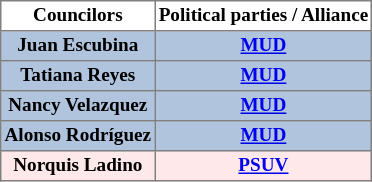<table style="margin-left:30px; border-collapse:collapse; text-align:center; font-size:80%; line-height:normal" cellspacing="0" cellpadding="2" border="1">
<tr>
<th>Councilors</th>
<th>Political parties / Alliance</th>
</tr>
<tr bgcolor="#B0C4DE">
<td><strong>Juan Escubina</strong></td>
<td><strong><a href='#'>MUD</a></strong></td>
</tr>
<tr bgcolor="#B0C4DE">
<td><strong>Tatiana Reyes</strong></td>
<td><strong><a href='#'>MUD</a></strong></td>
</tr>
<tr bgcolor="#B0C4DE">
<td><strong>Nancy Velazquez</strong></td>
<td><strong><a href='#'>MUD</a></strong></td>
</tr>
<tr bgcolor="#B0C4DE">
<td><strong>Alonso Rodríguez</strong></td>
<td><strong><a href='#'>MUD</a></strong></td>
</tr>
<tr bgcolor="#FFE8E9">
<td><strong>Norquis Ladino</strong></td>
<td><strong><a href='#'>PSUV</a></strong></td>
</tr>
</table>
